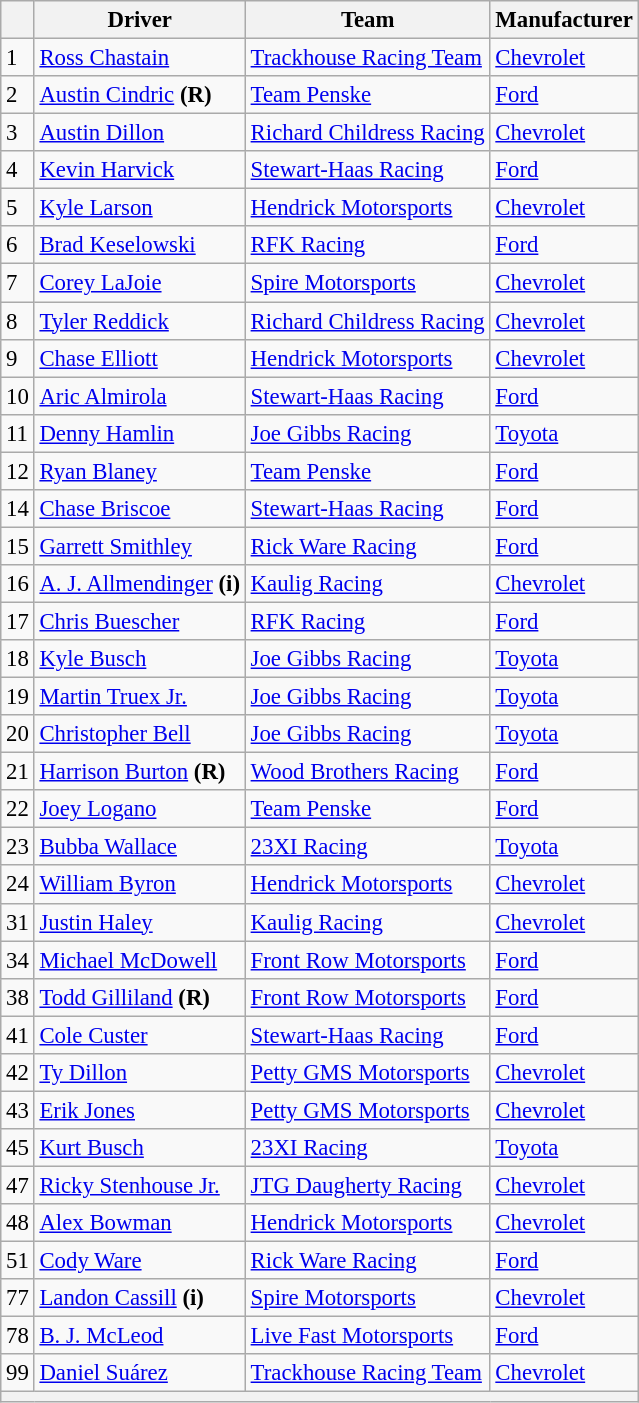<table class="wikitable" style="font-size:95%">
<tr>
<th></th>
<th>Driver</th>
<th>Team</th>
<th>Manufacturer</th>
</tr>
<tr>
<td>1</td>
<td><a href='#'>Ross Chastain</a></td>
<td><a href='#'>Trackhouse Racing Team</a></td>
<td><a href='#'>Chevrolet</a></td>
</tr>
<tr>
<td>2</td>
<td><a href='#'>Austin Cindric</a> <strong>(R)</strong></td>
<td><a href='#'>Team Penske</a></td>
<td><a href='#'>Ford</a></td>
</tr>
<tr>
<td>3</td>
<td><a href='#'>Austin Dillon</a></td>
<td><a href='#'>Richard Childress Racing</a></td>
<td><a href='#'>Chevrolet</a></td>
</tr>
<tr>
<td>4</td>
<td><a href='#'>Kevin Harvick</a></td>
<td><a href='#'>Stewart-Haas Racing</a></td>
<td><a href='#'>Ford</a></td>
</tr>
<tr>
<td>5</td>
<td><a href='#'>Kyle Larson</a></td>
<td><a href='#'>Hendrick Motorsports</a></td>
<td><a href='#'>Chevrolet</a></td>
</tr>
<tr>
<td>6</td>
<td><a href='#'>Brad Keselowski</a></td>
<td><a href='#'>RFK Racing</a></td>
<td><a href='#'>Ford</a></td>
</tr>
<tr>
<td>7</td>
<td><a href='#'>Corey LaJoie</a></td>
<td><a href='#'>Spire Motorsports</a></td>
<td><a href='#'>Chevrolet</a></td>
</tr>
<tr>
<td>8</td>
<td><a href='#'>Tyler Reddick</a></td>
<td><a href='#'>Richard Childress Racing</a></td>
<td><a href='#'>Chevrolet</a></td>
</tr>
<tr>
<td>9</td>
<td><a href='#'>Chase Elliott</a></td>
<td><a href='#'>Hendrick Motorsports</a></td>
<td><a href='#'>Chevrolet</a></td>
</tr>
<tr>
<td>10</td>
<td><a href='#'>Aric Almirola</a></td>
<td><a href='#'>Stewart-Haas Racing</a></td>
<td><a href='#'>Ford</a></td>
</tr>
<tr>
<td>11</td>
<td><a href='#'>Denny Hamlin</a></td>
<td><a href='#'>Joe Gibbs Racing</a></td>
<td><a href='#'>Toyota</a></td>
</tr>
<tr>
<td>12</td>
<td><a href='#'>Ryan Blaney</a></td>
<td><a href='#'>Team Penske</a></td>
<td><a href='#'>Ford</a></td>
</tr>
<tr>
<td>14</td>
<td><a href='#'>Chase Briscoe</a></td>
<td><a href='#'>Stewart-Haas Racing</a></td>
<td><a href='#'>Ford</a></td>
</tr>
<tr>
<td>15</td>
<td><a href='#'>Garrett Smithley</a></td>
<td><a href='#'>Rick Ware Racing</a></td>
<td><a href='#'>Ford</a></td>
</tr>
<tr>
<td>16</td>
<td><a href='#'>A. J. Allmendinger</a> <strong>(i)</strong></td>
<td><a href='#'>Kaulig Racing</a></td>
<td><a href='#'>Chevrolet</a></td>
</tr>
<tr>
<td>17</td>
<td><a href='#'>Chris Buescher</a></td>
<td><a href='#'>RFK Racing</a></td>
<td><a href='#'>Ford</a></td>
</tr>
<tr>
<td>18</td>
<td><a href='#'>Kyle Busch</a></td>
<td><a href='#'>Joe Gibbs Racing</a></td>
<td><a href='#'>Toyota</a></td>
</tr>
<tr>
<td>19</td>
<td><a href='#'>Martin Truex Jr.</a></td>
<td><a href='#'>Joe Gibbs Racing</a></td>
<td><a href='#'>Toyota</a></td>
</tr>
<tr>
<td>20</td>
<td><a href='#'>Christopher Bell</a></td>
<td><a href='#'>Joe Gibbs Racing</a></td>
<td><a href='#'>Toyota</a></td>
</tr>
<tr>
<td>21</td>
<td><a href='#'>Harrison Burton</a> <strong>(R)</strong></td>
<td><a href='#'>Wood Brothers Racing</a></td>
<td><a href='#'>Ford</a></td>
</tr>
<tr>
<td>22</td>
<td><a href='#'>Joey Logano</a></td>
<td><a href='#'>Team Penske</a></td>
<td><a href='#'>Ford</a></td>
</tr>
<tr>
<td>23</td>
<td><a href='#'>Bubba Wallace</a></td>
<td><a href='#'>23XI Racing</a></td>
<td><a href='#'>Toyota</a></td>
</tr>
<tr>
<td>24</td>
<td><a href='#'>William Byron</a></td>
<td><a href='#'>Hendrick Motorsports</a></td>
<td><a href='#'>Chevrolet</a></td>
</tr>
<tr>
<td>31</td>
<td><a href='#'>Justin Haley</a></td>
<td><a href='#'>Kaulig Racing</a></td>
<td><a href='#'>Chevrolet</a></td>
</tr>
<tr>
<td>34</td>
<td><a href='#'>Michael McDowell</a></td>
<td><a href='#'>Front Row Motorsports</a></td>
<td><a href='#'>Ford</a></td>
</tr>
<tr>
<td>38</td>
<td><a href='#'>Todd Gilliland</a> <strong>(R)</strong></td>
<td><a href='#'>Front Row Motorsports</a></td>
<td><a href='#'>Ford</a></td>
</tr>
<tr>
<td>41</td>
<td><a href='#'>Cole Custer</a></td>
<td><a href='#'>Stewart-Haas Racing</a></td>
<td><a href='#'>Ford</a></td>
</tr>
<tr>
<td>42</td>
<td><a href='#'>Ty Dillon</a></td>
<td><a href='#'>Petty GMS Motorsports</a></td>
<td><a href='#'>Chevrolet</a></td>
</tr>
<tr>
<td>43</td>
<td><a href='#'>Erik Jones</a></td>
<td><a href='#'>Petty GMS Motorsports</a></td>
<td><a href='#'>Chevrolet</a></td>
</tr>
<tr>
<td>45</td>
<td><a href='#'>Kurt Busch</a></td>
<td><a href='#'>23XI Racing</a></td>
<td><a href='#'>Toyota</a></td>
</tr>
<tr>
<td>47</td>
<td><a href='#'>Ricky Stenhouse Jr.</a></td>
<td><a href='#'>JTG Daugherty Racing</a></td>
<td><a href='#'>Chevrolet</a></td>
</tr>
<tr>
<td>48</td>
<td><a href='#'>Alex Bowman</a></td>
<td><a href='#'>Hendrick Motorsports</a></td>
<td><a href='#'>Chevrolet</a></td>
</tr>
<tr>
<td>51</td>
<td><a href='#'>Cody Ware</a></td>
<td><a href='#'>Rick Ware Racing</a></td>
<td><a href='#'>Ford</a></td>
</tr>
<tr>
<td>77</td>
<td><a href='#'>Landon Cassill</a> <strong>(i)</strong></td>
<td><a href='#'>Spire Motorsports</a></td>
<td><a href='#'>Chevrolet</a></td>
</tr>
<tr>
<td>78</td>
<td><a href='#'>B. J. McLeod</a></td>
<td><a href='#'>Live Fast Motorsports</a></td>
<td><a href='#'>Ford</a></td>
</tr>
<tr>
<td>99</td>
<td><a href='#'>Daniel Suárez</a></td>
<td><a href='#'>Trackhouse Racing Team</a></td>
<td><a href='#'>Chevrolet</a></td>
</tr>
<tr>
<th colspan="4"></th>
</tr>
</table>
